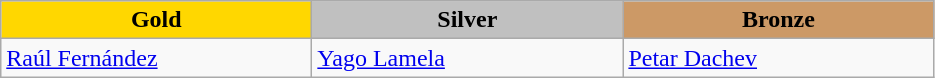<table class="wikitable" style="text-align:left">
<tr align="center">
<td width=200 bgcolor=gold><strong>Gold</strong></td>
<td width=200 bgcolor=silver><strong>Silver</strong></td>
<td width=200 bgcolor=CC9966><strong>Bronze</strong></td>
</tr>
<tr>
<td><a href='#'>Raúl Fernández</a><br><em></em></td>
<td><a href='#'>Yago Lamela</a><br><em></em></td>
<td><a href='#'>Petar Dachev</a><br><em></em></td>
</tr>
</table>
